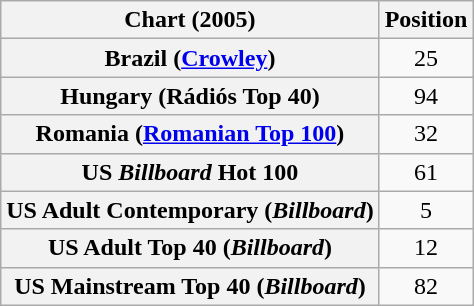<table class="wikitable plainrowheaders sortable" style="text-align:center">
<tr>
<th scope="col">Chart (2005)</th>
<th scope="col">Position</th>
</tr>
<tr>
<th scope="row">Brazil (<a href='#'>Crowley</a>)</th>
<td>25</td>
</tr>
<tr>
<th scope="row">Hungary (Rádiós Top 40)</th>
<td>94</td>
</tr>
<tr>
<th scope="row">Romania (<a href='#'>Romanian Top 100</a>)</th>
<td>32</td>
</tr>
<tr>
<th scope="row">US <em>Billboard</em> Hot 100</th>
<td>61</td>
</tr>
<tr>
<th scope="row">US Adult Contemporary (<em>Billboard</em>)</th>
<td>5</td>
</tr>
<tr>
<th scope="row">US Adult Top 40 (<em>Billboard</em>)</th>
<td>12</td>
</tr>
<tr>
<th scope="row">US Mainstream Top 40 (<em>Billboard</em>)</th>
<td>82</td>
</tr>
</table>
